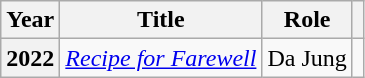<table class="wikitable sortable plainrowheaders">
<tr>
<th scope="col">Year</th>
<th scope="col">Title</th>
<th scope="col">Role</th>
<th scope="col" class="unsortable"></th>
</tr>
<tr>
<th scope="row">2022</th>
<td><em><a href='#'>Recipe for Farewell</a></em></td>
<td>Da Jung</td>
<td></td>
</tr>
</table>
